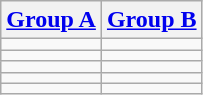<table class="wikitable">
<tr>
<th width=50%><a href='#'>Group A</a></th>
<th width=50%><a href='#'>Group B</a></th>
</tr>
<tr>
<td></td>
<td></td>
</tr>
<tr>
<td></td>
<td></td>
</tr>
<tr>
<td></td>
<td></td>
</tr>
<tr>
<td></td>
<td></td>
</tr>
<tr>
<td></td>
<td></td>
</tr>
</table>
